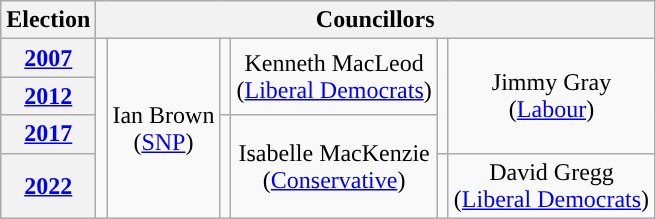<table class="wikitable" style="text-align:center">
<tr>
<th>Election</th>
<th colspan=8>Councillors</th>
</tr>
<tr>
<th><a href='#'>2007</a></th>
<td rowspan=4; style="background-color: "></td>
<td rowspan=4>Ian Brown<br>(<a href='#'>SNP</a>)</td>
<td rowspan=2; style="background-color: "></td>
<td rowspan=2>Kenneth MacLeod<br>(<a href='#'>Liberal Democrats</a>)</td>
<td rowspan=3; style="background-color: "></td>
<td rowspan=3>Jimmy Gray<br>(<a href='#'>Labour</a>)</td>
</tr>
<tr>
<th><a href='#'>2012</a></th>
</tr>
<tr>
<th><a href='#'>2017</a></th>
<td rowspan=2; style="background-color: "></td>
<td rowspan=2>Isabelle MacKenzie<br>(<a href='#'>Conservative</a>)</td>
</tr>
<tr>
<th><a href='#'>2022</a></th>
<td rowspan=1; style="background-color: "></td>
<td rowspan=1>David Gregg<br>(<a href='#'>Liberal Democrats</a>)</td>
</tr>
</table>
